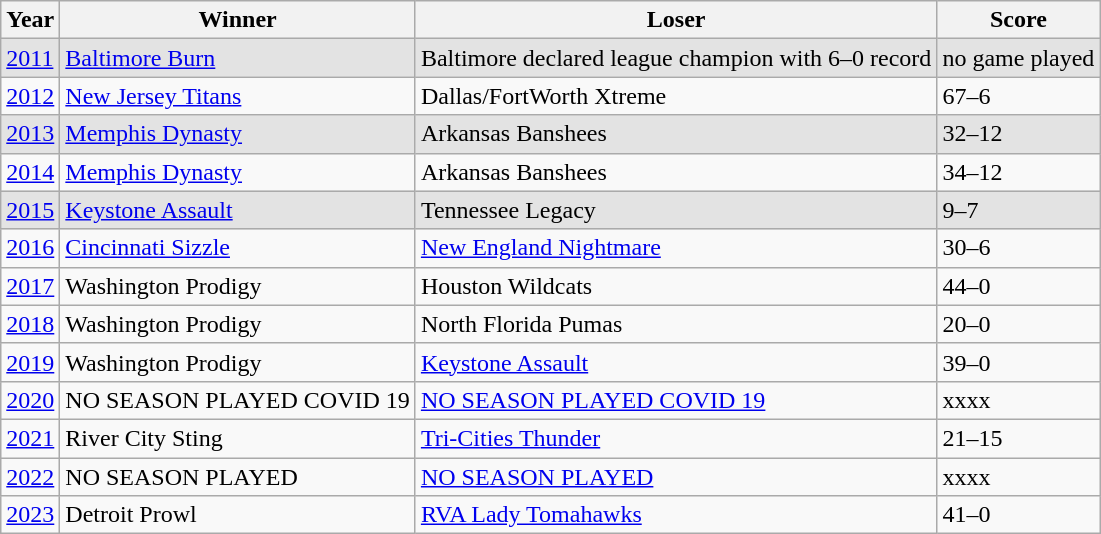<table class="wikitable">
<tr>
<th>Year</th>
<th>Winner</th>
<th>Loser</th>
<th>Score</th>
</tr>
<tr style="background: #e3e3e3;">
<td><a href='#'>2011</a></td>
<td><a href='#'>Baltimore Burn</a></td>
<td>Baltimore declared league champion with 6–0 record</td>
<td>no game played</td>
</tr>
<tr>
<td><a href='#'>2012</a></td>
<td><a href='#'>New Jersey Titans</a></td>
<td>Dallas/FortWorth Xtreme</td>
<td>67–6</td>
</tr>
<tr style="background: #e3e3e3;">
<td><a href='#'>2013</a></td>
<td><a href='#'>Memphis Dynasty</a></td>
<td>Arkansas Banshees</td>
<td>32–12</td>
</tr>
<tr>
<td><a href='#'>2014</a></td>
<td><a href='#'>Memphis Dynasty</a></td>
<td>Arkansas Banshees</td>
<td>34–12</td>
</tr>
<tr style="background: #e3e3e3;">
<td><a href='#'>2015</a></td>
<td><a href='#'>Keystone Assault</a></td>
<td>Tennessee Legacy</td>
<td>9–7</td>
</tr>
<tr>
<td><a href='#'>2016</a></td>
<td><a href='#'>Cincinnati Sizzle</a></td>
<td><a href='#'>New England Nightmare</a></td>
<td>30–6</td>
</tr>
<tr>
<td><a href='#'>2017</a></td>
<td>Washington Prodigy</td>
<td>Houston Wildcats</td>
<td>44–0</td>
</tr>
<tr>
<td><a href='#'>2018</a></td>
<td>Washington Prodigy</td>
<td>North Florida Pumas</td>
<td>20–0</td>
</tr>
<tr>
<td><a href='#'>2019</a></td>
<td>Washington Prodigy</td>
<td><a href='#'>Keystone Assault</a></td>
<td>39–0</td>
</tr>
<tr>
<td><a href='#'>2020</a></td>
<td>NO SEASON PLAYED COVID 19</td>
<td><a href='#'>NO SEASON PLAYED COVID 19</a></td>
<td>xxxx</td>
</tr>
<tr>
<td><a href='#'>2021</a></td>
<td>River City Sting</td>
<td><a href='#'>Tri-Cities Thunder</a></td>
<td>21–15</td>
</tr>
<tr>
<td><a href='#'>2022</a></td>
<td>NO SEASON PLAYED</td>
<td><a href='#'>NO SEASON PLAYED</a></td>
<td>xxxx</td>
</tr>
<tr>
<td><a href='#'>2023</a></td>
<td>Detroit Prowl</td>
<td><a href='#'>RVA Lady Tomahawks</a></td>
<td>41–0</td>
</tr>
</table>
